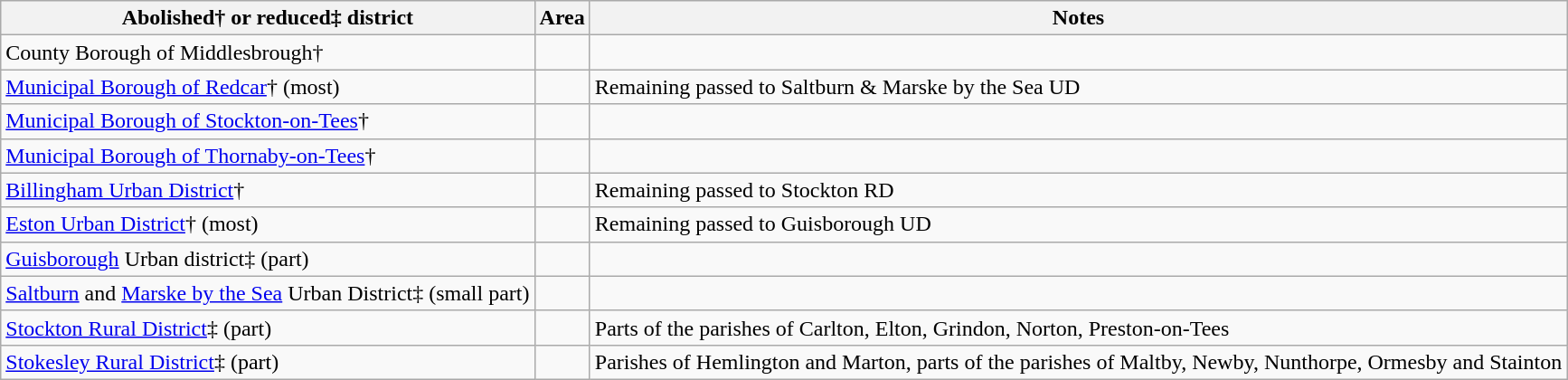<table class="wikitable">
<tr>
<th>Abolished† or reduced‡ district</th>
<th>Area</th>
<th>Notes</th>
</tr>
<tr>
<td>County Borough of Middlesbrough†</td>
<td></td>
<td></td>
</tr>
<tr>
<td><a href='#'>Municipal Borough of Redcar</a>† (most)</td>
<td></td>
<td>Remaining  passed to Saltburn & Marske by the Sea UD</td>
</tr>
<tr>
<td><a href='#'>Municipal Borough of Stockton-on-Tees</a>†</td>
<td></td>
<td></td>
</tr>
<tr>
<td><a href='#'>Municipal Borough of Thornaby-on-Tees</a>†</td>
<td></td>
<td></td>
</tr>
<tr>
<td><a href='#'>Billingham Urban District</a>†</td>
<td></td>
<td>Remaining  passed to Stockton RD</td>
</tr>
<tr>
<td><a href='#'>Eston Urban District</a>† (most)</td>
<td></td>
<td>Remaining  passed to Guisborough UD</td>
</tr>
<tr>
<td><a href='#'>Guisborough</a> Urban district‡ (part)</td>
<td></td>
<td></td>
</tr>
<tr>
<td><a href='#'>Saltburn</a> and <a href='#'>Marske by the Sea</a> Urban District‡ (small part)</td>
<td></td>
<td></td>
</tr>
<tr>
<td><a href='#'>Stockton Rural District</a>‡ (part)</td>
<td></td>
<td>Parts of the parishes of Carlton, Elton, Grindon, Norton, Preston-on-Tees</td>
</tr>
<tr>
<td><a href='#'>Stokesley Rural District</a>‡ (part)</td>
<td></td>
<td>Parishes of Hemlington and Marton, parts of the parishes of Maltby, Newby, Nunthorpe, Ormesby and Stainton</td>
</tr>
</table>
